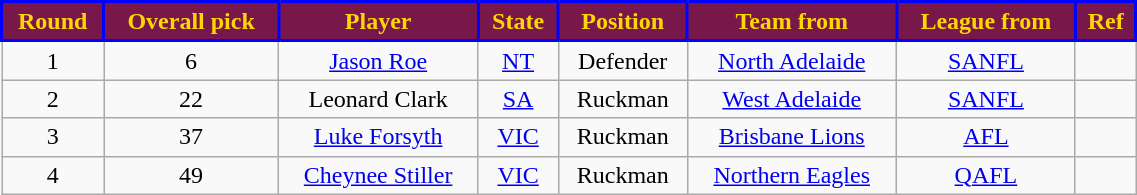<table class="wikitable" style="text-align:center; font-size:100%; width:60%;">
<tr style="color:gold;">
<th style="background:#78184A; border: solid blue 2px;">Round</th>
<th style="background:#78184A; border: solid blue 2px;">Overall pick</th>
<th style="background:#78184A; border: solid blue 2px;">Player</th>
<th style="background:#78184A; border: solid blue 2px;">State</th>
<th style="background:#78184A; border: solid blue 2px;">Position</th>
<th style="background:#78184A; border: solid blue 2px;">Team from</th>
<th style="background:#78184A; border: solid blue 2px;">League from</th>
<th style="background:#78184A; border: solid blue 2px;">Ref</th>
</tr>
<tr>
<td>1</td>
<td>6</td>
<td><a href='#'>Jason Roe</a></td>
<td><a href='#'>NT</a></td>
<td>Defender</td>
<td><a href='#'>North Adelaide</a></td>
<td><a href='#'>SANFL</a></td>
<td></td>
</tr>
<tr>
<td>2</td>
<td>22</td>
<td>Leonard Clark</td>
<td><a href='#'>SA</a></td>
<td>Ruckman</td>
<td><a href='#'>West Adelaide</a></td>
<td><a href='#'>SANFL</a></td>
<td></td>
</tr>
<tr>
<td>3</td>
<td>37</td>
<td><a href='#'>Luke Forsyth</a></td>
<td><a href='#'>VIC</a></td>
<td>Ruckman</td>
<td><a href='#'>Brisbane Lions</a></td>
<td><a href='#'>AFL</a></td>
<td></td>
</tr>
<tr>
<td>4</td>
<td>49</td>
<td><a href='#'>Cheynee Stiller</a></td>
<td><a href='#'>VIC</a></td>
<td>Ruckman</td>
<td><a href='#'>Northern Eagles</a></td>
<td><a href='#'>QAFL</a></td>
<td></td>
</tr>
</table>
